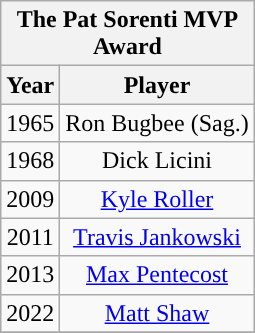<table class="wikitable" style="display: inline-table; margin-right: 20px; text-align:center">
<tr>
<th scope="col" colspan="2" style="width: 145px;">The Pat Sorenti MVP Award</th>
</tr>
<tr>
<th scope="col">Year</th>
<th scope="col">Player</th>
</tr>
<tr>
<td>1965</td>
<td>Ron Bugbee (Sag.)</td>
</tr>
<tr>
<td>1968</td>
<td>Dick Licini</td>
</tr>
<tr>
<td>2009</td>
<td><a href='#'>Kyle Roller</a></td>
</tr>
<tr>
<td>2011</td>
<td><a href='#'>Travis Jankowski</a></td>
</tr>
<tr>
<td>2013</td>
<td><a href='#'>Max Pentecost</a></td>
</tr>
<tr>
<td>2022</td>
<td><a href='#'>Matt Shaw</a></td>
</tr>
<tr>
</tr>
</table>
